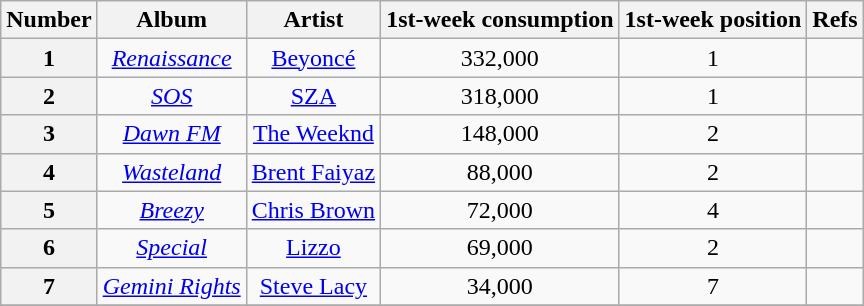<table class="wikitable sortable" style="text-align:center;">
<tr>
<th scope="col">Number</th>
<th scope="col">Album</th>
<th scope="col">Artist</th>
<th scope="col">1st-week consumption</th>
<th scope="col">1st-week position</th>
<th scope="col">Refs</th>
</tr>
<tr>
<th scope="row">1</th>
<td><em><a href='#'>Renaissance</a></em></td>
<td><a href='#'>Beyoncé</a></td>
<td>332,000</td>
<td>1</td>
<td></td>
</tr>
<tr>
<th scope="row">2</th>
<td><em><a href='#'>SOS</a></em></td>
<td><a href='#'>SZA</a></td>
<td>318,000</td>
<td>1</td>
<td></td>
</tr>
<tr>
<th scope="row">3</th>
<td><em><a href='#'>Dawn FM</a></em></td>
<td><a href='#'>The Weeknd</a></td>
<td>148,000</td>
<td>2</td>
<td></td>
</tr>
<tr>
<th scope="row">4</th>
<td><em><a href='#'>Wasteland</a></em></td>
<td><a href='#'>Brent Faiyaz</a></td>
<td>88,000</td>
<td>2</td>
<td></td>
</tr>
<tr>
<th scope="row">5</th>
<td><em><a href='#'>Breezy</a></em></td>
<td><a href='#'>Chris Brown</a></td>
<td>72,000</td>
<td>4</td>
<td></td>
</tr>
<tr>
<th scope="row">6</th>
<td><em><a href='#'>Special</a></em></td>
<td><a href='#'>Lizzo</a></td>
<td>69,000</td>
<td>2</td>
<td></td>
</tr>
<tr>
<th scope="row">7</th>
<td><em><a href='#'>Gemini Rights</a></em></td>
<td><a href='#'>Steve Lacy</a></td>
<td>34,000</td>
<td>7</td>
<td></td>
</tr>
<tr>
</tr>
</table>
